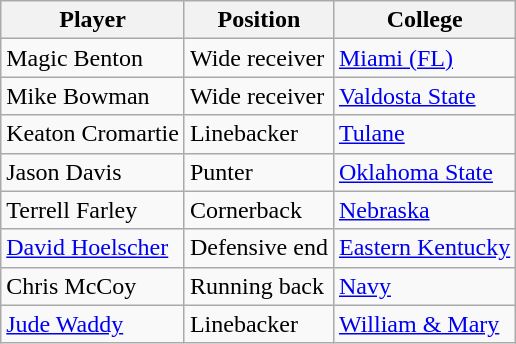<table class="wikitable">
<tr>
<th>Player</th>
<th>Position</th>
<th>College</th>
</tr>
<tr>
<td>Magic Benton</td>
<td>Wide receiver</td>
<td><a href='#'>Miami (FL)</a></td>
</tr>
<tr>
<td>Mike Bowman</td>
<td>Wide receiver</td>
<td><a href='#'>Valdosta State</a></td>
</tr>
<tr>
<td>Keaton Cromartie</td>
<td>Linebacker</td>
<td><a href='#'>Tulane</a></td>
</tr>
<tr>
<td>Jason Davis</td>
<td>Punter</td>
<td><a href='#'>Oklahoma State</a></td>
</tr>
<tr>
<td>Terrell Farley</td>
<td>Cornerback</td>
<td><a href='#'>Nebraska</a></td>
</tr>
<tr>
<td><a href='#'>David Hoelscher</a></td>
<td>Defensive end</td>
<td><a href='#'>Eastern Kentucky</a></td>
</tr>
<tr>
<td>Chris McCoy</td>
<td>Running back</td>
<td><a href='#'>Navy</a></td>
</tr>
<tr>
<td><a href='#'>Jude Waddy</a></td>
<td>Linebacker</td>
<td><a href='#'>William & Mary</a></td>
</tr>
</table>
